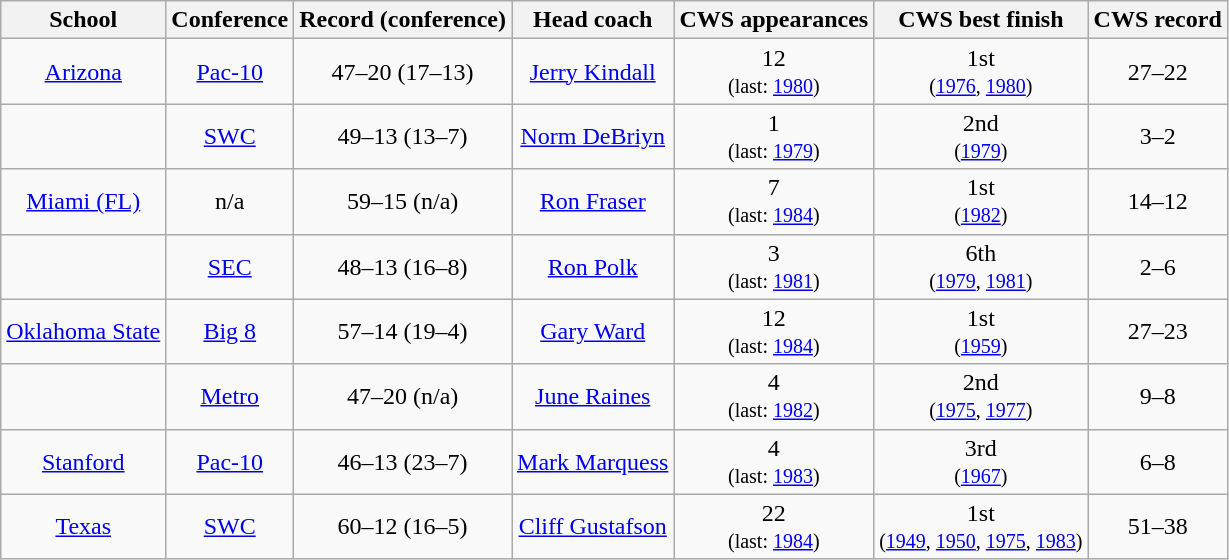<table class="wikitable">
<tr style="text-align:center; background:#f2f2f2;">
<th>School</th>
<th>Conference</th>
<th>Record (conference)</th>
<th>Head coach</th>
<th>CWS appearances</th>
<th>CWS best finish</th>
<th>CWS record</th>
</tr>
<tr align=center>
<td><a href='#'>Arizona</a></td>
<td><a href='#'>Pac-10</a></td>
<td>47–20 (17–13)</td>
<td><a href='#'>Jerry Kindall</a></td>
<td>12<br><small>(last: <a href='#'>1980</a>)</small></td>
<td>1st<br><small>(<a href='#'>1976</a>, <a href='#'>1980</a>)</small></td>
<td>27–22</td>
</tr>
<tr align=center>
<td></td>
<td><a href='#'>SWC</a></td>
<td>49–13 (13–7)</td>
<td><a href='#'>Norm DeBriyn</a></td>
<td>1<br><small>(last: <a href='#'>1979</a>)</small></td>
<td>2nd<br><small>(<a href='#'>1979</a>)</small></td>
<td>3–2</td>
</tr>
<tr align=center>
<td><a href='#'>Miami (FL)</a></td>
<td>n/a</td>
<td>59–15 (n/a)</td>
<td><a href='#'>Ron Fraser</a></td>
<td>7<br><small>(last: <a href='#'>1984</a>)</small></td>
<td>1st<br><small>(<a href='#'>1982</a>)</small></td>
<td>14–12</td>
</tr>
<tr align=center>
<td></td>
<td><a href='#'>SEC</a></td>
<td>48–13 (16–8)</td>
<td><a href='#'>Ron Polk</a></td>
<td>3<br><small>(last: <a href='#'>1981</a>)</small></td>
<td>6th<br><small>(<a href='#'>1979</a>, <a href='#'>1981</a>)</small></td>
<td>2–6</td>
</tr>
<tr align=center>
<td><a href='#'>Oklahoma State</a></td>
<td><a href='#'>Big 8</a></td>
<td>57–14 (19–4)</td>
<td><a href='#'>Gary Ward</a></td>
<td>12<br><small>(last: <a href='#'>1984</a>)</small></td>
<td>1st<br><small>(<a href='#'>1959</a>)</small></td>
<td>27–23</td>
</tr>
<tr align=center>
<td></td>
<td><a href='#'>Metro</a></td>
<td>47–20 (n/a)</td>
<td><a href='#'>June Raines</a></td>
<td>4<br><small>(last: <a href='#'>1982</a>)</small></td>
<td>2nd<br><small>(<a href='#'>1975</a>, <a href='#'>1977</a>)</small></td>
<td>9–8</td>
</tr>
<tr align=center>
<td><a href='#'>Stanford</a></td>
<td><a href='#'>Pac-10</a></td>
<td>46–13 (23–7)</td>
<td><a href='#'>Mark Marquess</a></td>
<td>4<br><small>(last: <a href='#'>1983</a>)</small></td>
<td>3rd<br><small>(<a href='#'>1967</a>)</small></td>
<td>6–8</td>
</tr>
<tr align=center>
<td><a href='#'>Texas</a></td>
<td><a href='#'>SWC</a></td>
<td>60–12 (16–5)</td>
<td><a href='#'>Cliff Gustafson</a></td>
<td>22<br><small>(last: <a href='#'>1984</a>)</small></td>
<td>1st<br><small>(<a href='#'>1949</a>, <a href='#'>1950</a>, <a href='#'>1975</a>, <a href='#'>1983</a>)</small></td>
<td>51–38</td>
</tr>
</table>
